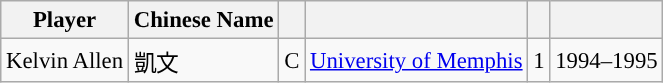<table class="wikitable sortable" style="font-size:95%; text-align:right;">
<tr>
<th>Player</th>
<th>Chinese Name</th>
<th></th>
<th></th>
<th></th>
<th></th>
</tr>
<tr>
<td align="left">Kelvin Allen</td>
<td align="left">凱文</td>
<td align="center">C</td>
<td align="left"><a href='#'>University of Memphis</a></td>
<td align="center">1</td>
<td align="center">1994–1995</td>
</tr>
</table>
